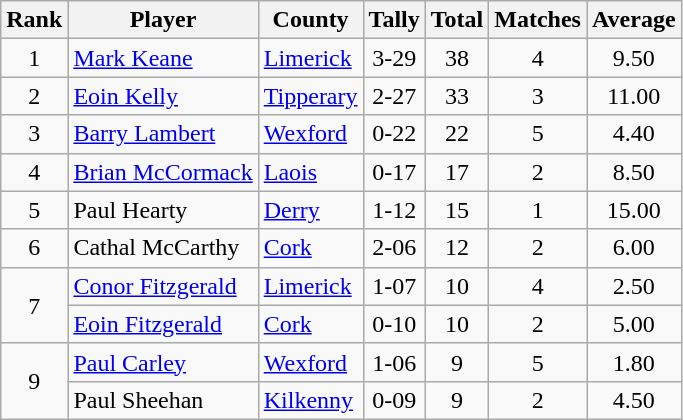<table class="wikitable">
<tr>
<th>Rank</th>
<th>Player</th>
<th>County</th>
<th>Tally</th>
<th>Total</th>
<th>Matches</th>
<th>Average</th>
</tr>
<tr>
<td rowspan=1 align=center>1</td>
<td><a href='#'>Mark Keane</a></td>
<td><a href='#'>Limerick</a></td>
<td align=center>3-29</td>
<td align=center>38</td>
<td align=center>4</td>
<td align=center>9.50</td>
</tr>
<tr>
<td rowspan=1 align=center>2</td>
<td><a href='#'>Eoin Kelly</a></td>
<td><a href='#'>Tipperary</a></td>
<td align=center>2-27</td>
<td align=center>33</td>
<td align=center>3</td>
<td align=center>11.00</td>
</tr>
<tr>
<td rowspan=1 align=center>3</td>
<td><a href='#'>Barry Lambert</a></td>
<td><a href='#'>Wexford</a></td>
<td align=center>0-22</td>
<td align=center>22</td>
<td align=center>5</td>
<td align=center>4.40</td>
</tr>
<tr>
<td rowspan=1 align=center>4</td>
<td><a href='#'>Brian McCormack</a></td>
<td><a href='#'>Laois</a></td>
<td align=center>0-17</td>
<td align=center>17</td>
<td align=center>2</td>
<td align=center>8.50</td>
</tr>
<tr>
<td rowspan=1 align=center>5</td>
<td>Paul Hearty</td>
<td><a href='#'>Derry</a></td>
<td align=center>1-12</td>
<td align=center>15</td>
<td align=center>1</td>
<td align=center>15.00</td>
</tr>
<tr>
<td rowspan=1 align=center>6</td>
<td>Cathal McCarthy</td>
<td><a href='#'>Cork</a></td>
<td align=center>2-06</td>
<td align=center>12</td>
<td align=center>2</td>
<td align=center>6.00</td>
</tr>
<tr>
<td rowspan=2 align=center>7</td>
<td><a href='#'>Conor Fitzgerald</a></td>
<td><a href='#'>Limerick</a></td>
<td align=center>1-07</td>
<td align=center>10</td>
<td align=center>4</td>
<td align=center>2.50</td>
</tr>
<tr>
<td><a href='#'>Eoin Fitzgerald</a></td>
<td><a href='#'>Cork</a></td>
<td align=center>0-10</td>
<td align=center>10</td>
<td align=center>2</td>
<td align=center>5.00</td>
</tr>
<tr>
<td rowspan=2 align=center>9</td>
<td><a href='#'>Paul Carley</a></td>
<td><a href='#'>Wexford</a></td>
<td align=center>1-06</td>
<td align=center>9</td>
<td align=center>5</td>
<td align=center>1.80</td>
</tr>
<tr>
<td>Paul Sheehan</td>
<td><a href='#'>Kilkenny</a></td>
<td align=center>0-09</td>
<td align=center>9</td>
<td align=center>2</td>
<td align=center>4.50</td>
</tr>
</table>
